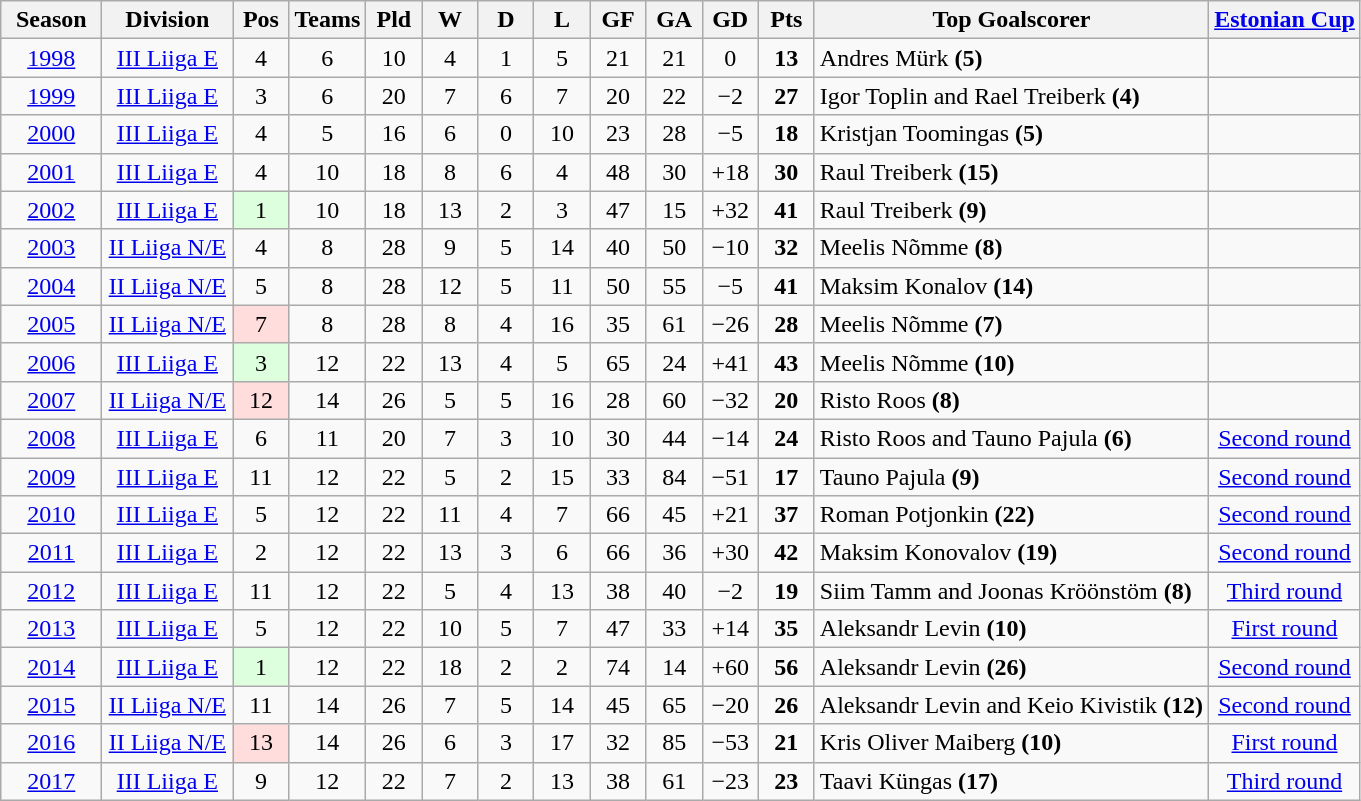<table class="wikitable">
<tr>
<th width=60px>Season</th>
<th width=80px>Division</th>
<th width=30px>Pos</th>
<th width=30px>Teams</th>
<th width=30px>Pld</th>
<th width=30px>W</th>
<th width=30px>D</th>
<th width=30px>L</th>
<th width=30px>GF</th>
<th width=30px>GA</th>
<th width=30px>GD</th>
<th width=30px>Pts</th>
<th>Top Goalscorer</th>
<th><a href='#'>Estonian Cup</a></th>
</tr>
<tr align=center>
<td><a href='#'>1998</a></td>
<td><a href='#'>III Liiga E</a></td>
<td>4</td>
<td>6</td>
<td>10</td>
<td>4</td>
<td>1</td>
<td>5</td>
<td>21</td>
<td>21</td>
<td>0</td>
<td><strong>13</strong></td>
<td align=left>Andres Mürk <strong>(5)</strong></td>
<td></td>
</tr>
<tr align=center>
<td><a href='#'>1999</a></td>
<td><a href='#'>III Liiga E</a></td>
<td>3</td>
<td>6</td>
<td>20</td>
<td>7</td>
<td>6</td>
<td>7</td>
<td>20</td>
<td>22</td>
<td>−2</td>
<td><strong>27</strong></td>
<td align=left>Igor Toplin and Rael Treiberk <strong>(4)</strong></td>
<td></td>
</tr>
<tr align=center>
<td><a href='#'>2000</a></td>
<td><a href='#'>III Liiga E</a></td>
<td>4</td>
<td>5</td>
<td>16</td>
<td>6</td>
<td>0</td>
<td>10</td>
<td>23</td>
<td>28</td>
<td>−5</td>
<td><strong>18</strong></td>
<td align=left>Kristjan Toomingas <strong>(5)</strong></td>
<td></td>
</tr>
<tr align=center>
<td><a href='#'>2001</a></td>
<td><a href='#'>III Liiga E</a></td>
<td>4</td>
<td>10</td>
<td>18</td>
<td>8</td>
<td>6</td>
<td>4</td>
<td>48</td>
<td>30</td>
<td>+18</td>
<td><strong>30</strong></td>
<td align=left>Raul Treiberk <strong>(15)</strong></td>
<td></td>
</tr>
<tr align=center>
<td><a href='#'>2002</a></td>
<td><a href='#'>III Liiga E</a></td>
<td bgcolor="#DDFFDD">1</td>
<td>10</td>
<td>18</td>
<td>13</td>
<td>2</td>
<td>3</td>
<td>47</td>
<td>15</td>
<td>+32</td>
<td><strong>41</strong></td>
<td align=left>Raul Treiberk <strong>(9)</strong></td>
<td></td>
</tr>
<tr align=center>
<td><a href='#'>2003</a></td>
<td><a href='#'>II Liiga N/E</a></td>
<td>4</td>
<td>8</td>
<td>28</td>
<td>9</td>
<td>5</td>
<td>14</td>
<td>40</td>
<td>50</td>
<td>−10</td>
<td><strong>32</strong></td>
<td align=left>Meelis Nõmme <strong>(8)</strong></td>
<td></td>
</tr>
<tr align=center>
<td><a href='#'>2004</a></td>
<td><a href='#'>II Liiga N/E</a></td>
<td>5</td>
<td>8</td>
<td>28</td>
<td>12</td>
<td>5</td>
<td>11</td>
<td>50</td>
<td>55</td>
<td>−5</td>
<td><strong>41</strong></td>
<td align=left>Maksim Konalov <strong>(14)</strong></td>
<td></td>
</tr>
<tr align=center>
<td><a href='#'>2005</a></td>
<td><a href='#'>II Liiga N/E</a></td>
<td bgcolor="#FFDDDD">7</td>
<td>8</td>
<td>28</td>
<td>8</td>
<td>4</td>
<td>16</td>
<td>35</td>
<td>61</td>
<td>−26</td>
<td><strong>28</strong></td>
<td align=left>Meelis Nõmme <strong>(7)</strong></td>
<td></td>
</tr>
<tr align=center>
<td><a href='#'>2006</a></td>
<td><a href='#'>III Liiga E</a></td>
<td bgcolor="#DDFFDD">3</td>
<td>12</td>
<td>22</td>
<td>13</td>
<td>4</td>
<td>5</td>
<td>65</td>
<td>24</td>
<td>+41</td>
<td><strong>43</strong></td>
<td align=left>Meelis Nõmme <strong>(10)</strong></td>
<td></td>
</tr>
<tr align=center>
<td><a href='#'>2007</a></td>
<td><a href='#'>II Liiga N/E</a></td>
<td bgcolor="#FFDDDD">12</td>
<td>14</td>
<td>26</td>
<td>5</td>
<td>5</td>
<td>16</td>
<td>28</td>
<td>60</td>
<td>−32</td>
<td><strong>20</strong></td>
<td align=left>Risto Roos <strong>(8)</strong></td>
<td></td>
</tr>
<tr align=center>
<td><a href='#'>2008</a></td>
<td><a href='#'>III Liiga E</a></td>
<td>6</td>
<td>11</td>
<td>20</td>
<td>7</td>
<td>3</td>
<td>10</td>
<td>30</td>
<td>44</td>
<td>−14</td>
<td><strong>24</strong></td>
<td align=left>Risto Roos and Tauno Pajula <strong>(6)</strong></td>
<td><a href='#'>Second round</a></td>
</tr>
<tr align=center>
<td><a href='#'>2009</a></td>
<td><a href='#'>III Liiga E</a></td>
<td>11</td>
<td>12</td>
<td>22</td>
<td>5</td>
<td>2</td>
<td>15</td>
<td>33</td>
<td>84</td>
<td>−51</td>
<td><strong>17</strong></td>
<td align=left>Tauno Pajula <strong>(9)</strong></td>
<td><a href='#'>Second round</a></td>
</tr>
<tr align=center>
<td><a href='#'>2010</a></td>
<td><a href='#'>III Liiga E</a></td>
<td>5</td>
<td>12</td>
<td>22</td>
<td>11</td>
<td>4</td>
<td>7</td>
<td>66</td>
<td>45</td>
<td>+21</td>
<td><strong>37</strong></td>
<td align=left>Roman Potjonkin <strong>(22)</strong></td>
<td><a href='#'>Second round</a></td>
</tr>
<tr align=center>
<td><a href='#'>2011</a></td>
<td><a href='#'>III Liiga E</a></td>
<td>2</td>
<td>12</td>
<td>22</td>
<td>13</td>
<td>3</td>
<td>6</td>
<td>66</td>
<td>36</td>
<td>+30</td>
<td><strong>42</strong></td>
<td align=left>Maksim Konovalov <strong>(19)</strong></td>
<td><a href='#'>Second round</a></td>
</tr>
<tr align=center>
<td><a href='#'>2012</a></td>
<td><a href='#'>III Liiga E</a></td>
<td>11</td>
<td>12</td>
<td>22</td>
<td>5</td>
<td>4</td>
<td>13</td>
<td>38</td>
<td>40</td>
<td>−2</td>
<td><strong>19</strong></td>
<td align=left>Siim Tamm and Joonas Kröönstöm <strong>(8)</strong></td>
<td><a href='#'>Third round</a></td>
</tr>
<tr align=center>
<td><a href='#'>2013</a></td>
<td><a href='#'>III Liiga E</a></td>
<td>5</td>
<td>12</td>
<td>22</td>
<td>10</td>
<td>5</td>
<td>7</td>
<td>47</td>
<td>33</td>
<td>+14</td>
<td><strong>35</strong></td>
<td align=left>Aleksandr Levin <strong>(10)</strong></td>
<td><a href='#'>First round</a></td>
</tr>
<tr align=center>
<td><a href='#'>2014</a></td>
<td><a href='#'>III Liiga E</a></td>
<td bgcolor="#DDFFDD">1</td>
<td>12</td>
<td>22</td>
<td>18</td>
<td>2</td>
<td>2</td>
<td>74</td>
<td>14</td>
<td>+60</td>
<td><strong>56</strong></td>
<td align=left>Aleksandr Levin <strong>(26)</strong></td>
<td><a href='#'>Second round</a></td>
</tr>
<tr align=center>
<td><a href='#'>2015</a></td>
<td><a href='#'>II Liiga N/E</a></td>
<td>11</td>
<td>14</td>
<td>26</td>
<td>7</td>
<td>5</td>
<td>14</td>
<td>45</td>
<td>65</td>
<td>−20</td>
<td><strong>26</strong></td>
<td align=left>Aleksandr Levin and Keio Kivistik <strong>(12)</strong></td>
<td><a href='#'>Second round</a></td>
</tr>
<tr align=center>
<td><a href='#'>2016</a></td>
<td><a href='#'>II Liiga N/E</a></td>
<td bgcolor="#FFDDDD">13</td>
<td>14</td>
<td>26</td>
<td>6</td>
<td>3</td>
<td>17</td>
<td>32</td>
<td>85</td>
<td>−53</td>
<td><strong>21</strong></td>
<td align=left>Kris Oliver Maiberg <strong>(10)</strong></td>
<td><a href='#'>First round</a></td>
</tr>
<tr align=center>
<td><a href='#'>2017</a></td>
<td><a href='#'>III Liiga E</a></td>
<td>9</td>
<td>12</td>
<td>22</td>
<td>7</td>
<td>2</td>
<td>13</td>
<td>38</td>
<td>61</td>
<td>−23</td>
<td><strong>23</strong></td>
<td align=left>Taavi Küngas <strong>(17)</strong></td>
<td><a href='#'>Third round</a></td>
</tr>
</table>
